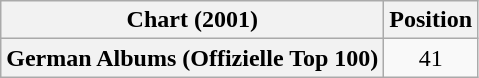<table class="wikitable plainrowheaders" style="text-align:center">
<tr>
<th scope="col">Chart (2001)</th>
<th scope="col">Position</th>
</tr>
<tr>
<th scope="row">German Albums (Offizielle Top 100)</th>
<td>41</td>
</tr>
</table>
